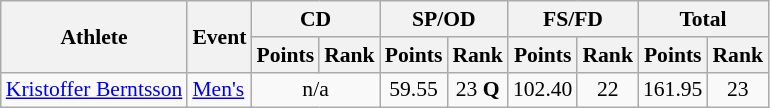<table class="wikitable" style="font-size:90%">
<tr>
<th rowspan="2">Athlete</th>
<th rowspan="2">Event</th>
<th colspan="2">CD</th>
<th colspan="2">SP/OD</th>
<th colspan="2">FS/FD</th>
<th colspan="2">Total</th>
</tr>
<tr>
<th>Points</th>
<th>Rank</th>
<th>Points</th>
<th>Rank</th>
<th>Points</th>
<th>Rank</th>
<th>Points</th>
<th>Rank</th>
</tr>
<tr>
<td><a href='#'>Kristoffer Berntsson</a></td>
<td><a href='#'>Men's</a></td>
<td colspan=2 align="center">n/a</td>
<td align="center">59.55</td>
<td align="center">23 <strong>Q</strong></td>
<td align="center">102.40</td>
<td align="center">22</td>
<td align="center">161.95</td>
<td align="center">23</td>
</tr>
</table>
